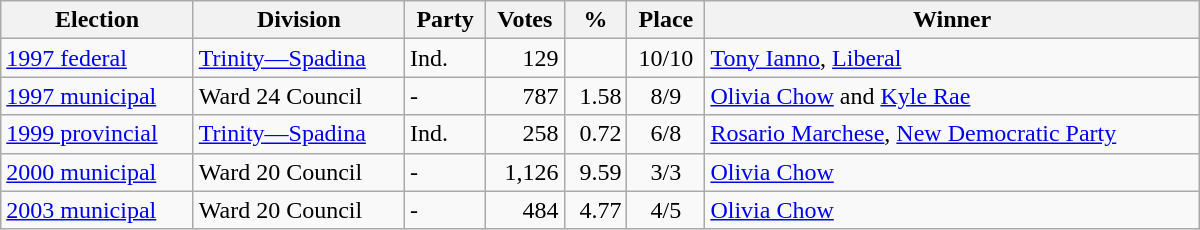<table class="wikitable" width="800">
<tr>
<th align="left">Election</th>
<th align="left">Division</th>
<th align="left">Party</th>
<th align="right">Votes</th>
<th align="right">%</th>
<th align="center">Place</th>
<th align="center">Winner</th>
</tr>
<tr>
<td align="left"><a href='#'>1997 federal</a></td>
<td align="left"><a href='#'>Trinity—Spadina</a></td>
<td align="left">Ind.</td>
<td align="right">129</td>
<td align="right"></td>
<td align="center">10/10</td>
<td align="left"><a href='#'>Tony Ianno</a>, <a href='#'>Liberal</a></td>
</tr>
<tr>
<td align="left"><a href='#'>1997 municipal</a></td>
<td align="left">Ward 24 Council</td>
<td align="left">-</td>
<td align="right">787</td>
<td align="right">1.58</td>
<td align="center">8/9</td>
<td align="left"><a href='#'>Olivia Chow</a> and <a href='#'>Kyle Rae</a></td>
</tr>
<tr>
<td align="left"><a href='#'>1999 provincial</a></td>
<td align="left"><a href='#'>Trinity—Spadina</a></td>
<td align="left">Ind.</td>
<td align="right">258</td>
<td align="right">0.72</td>
<td align="center">6/8</td>
<td align="left"><a href='#'>Rosario Marchese</a>, <a href='#'>New Democratic Party</a></td>
</tr>
<tr>
<td align="left"><a href='#'>2000 municipal</a></td>
<td align="left">Ward 20 Council</td>
<td align="left">-</td>
<td align="right">1,126</td>
<td align="right">9.59</td>
<td align="center">3/3</td>
<td align="left"><a href='#'>Olivia Chow</a></td>
</tr>
<tr>
<td align="left"><a href='#'>2003 municipal</a></td>
<td align="left">Ward 20 Council</td>
<td align="left">-</td>
<td align="right">484</td>
<td align="right">4.77</td>
<td align="center">4/5</td>
<td align="left"><a href='#'>Olivia Chow</a></td>
</tr>
</table>
